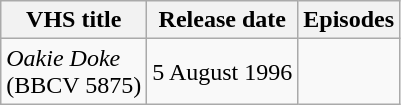<table class="wikitable">
<tr>
<th>VHS title</th>
<th>Release date</th>
<th>Episodes</th>
</tr>
<tr>
<td><em>Oakie Doke</em><br>(BBCV 5875)</td>
<td style="text-align:center;">5 August 1996</td>
<td style="text-align:center;"></td>
</tr>
</table>
